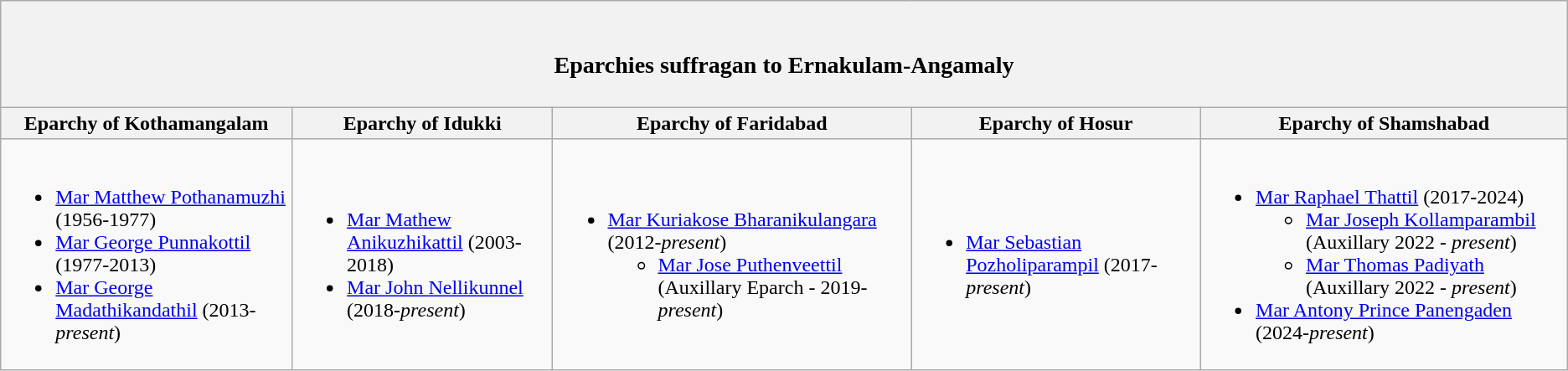<table class="wikitable sortable">
<tr>
<th colspan="5"><br><h3>Eparchies suffragan to Ernakulam-Angamaly</h3></th>
</tr>
<tr>
<th>Eparchy of Kothamangalam</th>
<th>Eparchy of Idukki</th>
<th>Eparchy of Faridabad</th>
<th>Eparchy of Hosur</th>
<th>Eparchy of Shamshabad</th>
</tr>
<tr>
<td><br><ul><li><a href='#'>Mar Matthew Pothanamuzhi</a> (1956-1977)</li><li><a href='#'>Mar George Punnakottil</a> (1977-2013)</li><li><a href='#'>Mar George Madathikandathil</a> (2013-<em>present</em>)</li></ul></td>
<td><br><ul><li><a href='#'>Mar Mathew Anikuzhikattil</a> (2003-2018)</li><li><a href='#'>Mar John Nellikunnel</a> (2018-<em>present</em>)</li></ul></td>
<td><br><ul><li><a href='#'>Mar Kuriakose Bharanikulangara</a> (2012-<em>present</em>)<ul><li><a href='#'>Mar Jose Puthenveettil</a> (Auxillary Eparch - 2019-<em>present</em>)</li></ul></li></ul></td>
<td><br><ul><li><a href='#'> Mar Sebastian Pozholiparampil</a> (2017-<em>present</em>)</li></ul></td>
<td><br><ul><li><a href='#'>Mar Raphael Thattil</a> (2017-2024)<ul><li><a href='#'> Mar Joseph Kollamparambil</a> (Auxillary 2022 - <em>present</em>)</li><li><a href='#'> Mar Thomas Padiyath</a> (Auxillary 2022 - <em>present</em>)</li></ul></li><li><a href='#'>Mar  Antony Prince Panengaden</a> (2024-<em>present</em>)</li></ul></td>
</tr>
</table>
